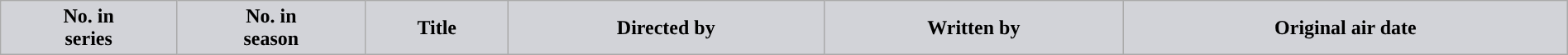<table class="wikitable plainrowheaders" style="width:100%;">
<tr style="color:black">
<th style="background: #D2D3D8;">No. in <br>series</th>
<th style="background: #D2D3D8;">No. in <br>season</th>
<th style="background: #D2D3D8;">Title</th>
<th style="background: #D2D3D8;">Directed by</th>
<th style="background: #D2D3D8;">Written by</th>
<th style="background: #D2D3D8;">Original air date<br>

</th>
</tr>
</table>
